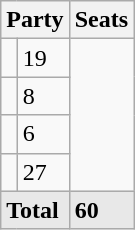<table class="wikitable">
<tr>
<th colspan=2>Party</th>
<th>Seats</th>
</tr>
<tr>
<td></td>
<td>19</td>
</tr>
<tr>
<td></td>
<td>8</td>
</tr>
<tr>
<td></td>
<td>6</td>
</tr>
<tr>
<td></td>
<td>27</td>
</tr>
<tr style="font-weight:bold; background:rgb(232,232,232);">
<td colspan=2>Total</td>
<td>60</td>
</tr>
</table>
